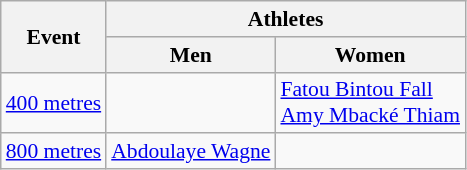<table class=wikitable style="font-size:90%">
<tr>
<th rowspan=2>Event</th>
<th colspan=2>Athletes</th>
</tr>
<tr>
<th>Men</th>
<th>Women</th>
</tr>
<tr>
<td><a href='#'>400 metres</a></td>
<td></td>
<td><a href='#'>Fatou Bintou Fall</a> <br> <a href='#'>Amy Mbacké Thiam</a></td>
</tr>
<tr>
<td><a href='#'>800 metres</a></td>
<td><a href='#'>Abdoulaye Wagne</a></td>
<td></td>
</tr>
</table>
